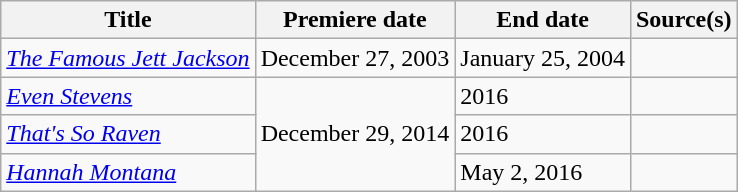<table class="wikitable sortable">
<tr>
<th>Title</th>
<th>Premiere date</th>
<th>End date</th>
<th>Source(s)</th>
</tr>
<tr>
<td><em><a href='#'>The Famous Jett Jackson</a></em></td>
<td>December 27, 2003</td>
<td>January 25, 2004</td>
<td></td>
</tr>
<tr>
<td><em><a href='#'>Even Stevens</a></em></td>
<td rowspan="3">December 29, 2014</td>
<td>2016</td>
<td></td>
</tr>
<tr>
<td><em><a href='#'>That's So Raven</a></em></td>
<td>2016</td>
</tr>
<tr>
<td><em><a href='#'>Hannah Montana</a></em></td>
<td>May 2, 2016</td>
<td></td>
</tr>
</table>
